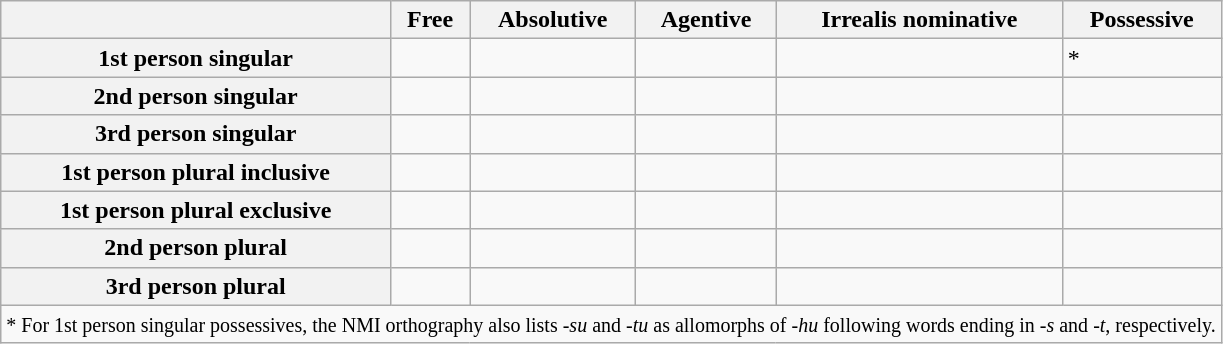<table class="wikitable">
<tr>
<th> </th>
<th>Free</th>
<th>Absolutive</th>
<th>Agentive</th>
<th>Irrealis nominative</th>
<th>Possessive</th>
</tr>
<tr>
<th>1st person singular</th>
<td></td>
<td></td>
<td></td>
<td></td>
<td>*</td>
</tr>
<tr>
<th>2nd person singular</th>
<td></td>
<td></td>
<td></td>
<td></td>
<td></td>
</tr>
<tr>
<th>3rd person singular</th>
<td></td>
<td></td>
<td></td>
<td></td>
<td></td>
</tr>
<tr>
<th>1st person plural inclusive</th>
<td></td>
<td></td>
<td></td>
<td></td>
<td></td>
</tr>
<tr>
<th>1st person plural exclusive</th>
<td></td>
<td></td>
<td></td>
<td></td>
<td></td>
</tr>
<tr>
<th>2nd person plural</th>
<td></td>
<td></td>
<td></td>
<td></td>
<td></td>
</tr>
<tr>
<th>3rd person plural</th>
<td></td>
<td></td>
<td></td>
<td></td>
<td></td>
</tr>
<tr>
<td colspan=6><small>* For 1st person singular possessives, the NMI orthography also lists <em>-su</em> and <em>-tu</em> as allomorphs of <em>-hu</em> following words ending in <em>-s</em> and <em>-t</em>, respectively.</small></td>
</tr>
</table>
